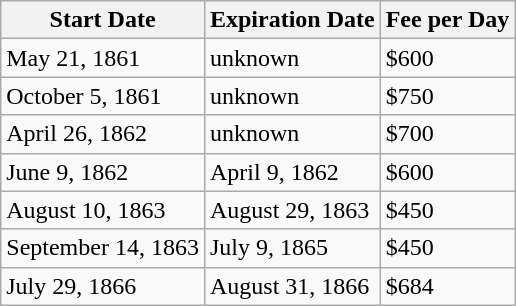<table class="wikitable">
<tr>
<th>Start Date</th>
<th>Expiration Date</th>
<th>Fee per Day</th>
</tr>
<tr>
<td>May 21, 1861</td>
<td>unknown</td>
<td>$600</td>
</tr>
<tr>
<td>October 5, 1861</td>
<td>unknown</td>
<td>$750</td>
</tr>
<tr>
<td>April 26, 1862</td>
<td>unknown</td>
<td>$700</td>
</tr>
<tr>
<td>June 9, 1862</td>
<td>April 9, 1862</td>
<td>$600</td>
</tr>
<tr>
<td>August 10, 1863</td>
<td>August 29, 1863</td>
<td>$450</td>
</tr>
<tr>
<td>September 14, 1863</td>
<td>July 9, 1865</td>
<td>$450</td>
</tr>
<tr>
<td>July 29, 1866</td>
<td>August 31, 1866</td>
<td>$684</td>
</tr>
</table>
